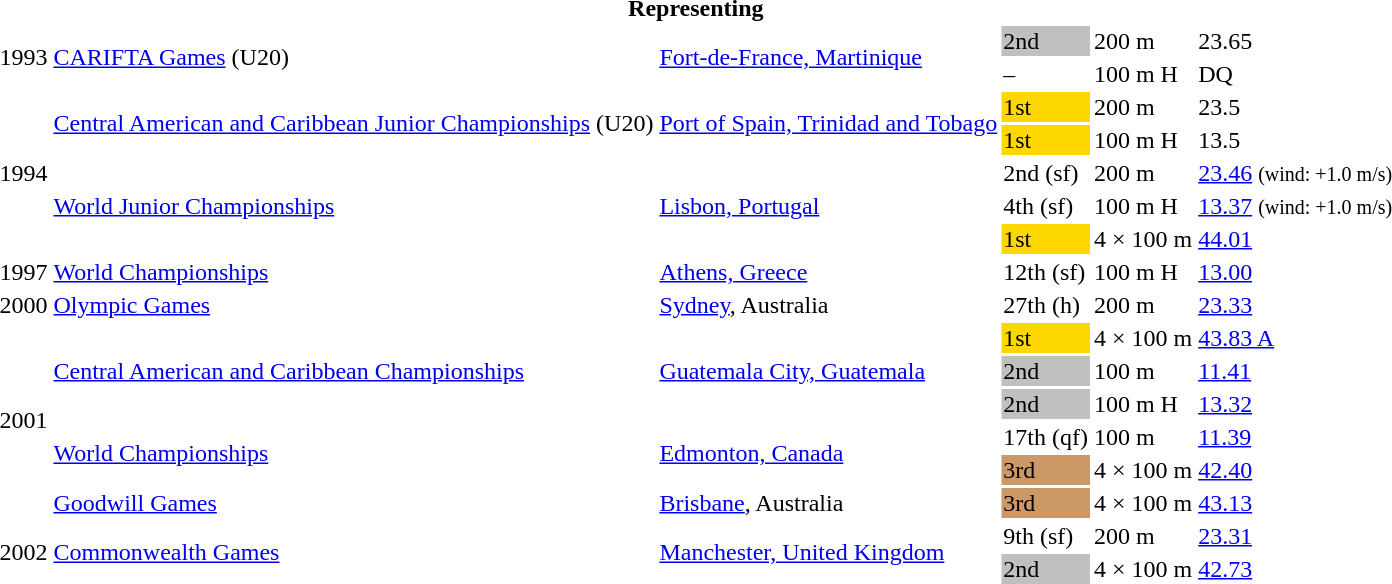<table>
<tr>
<th colspan="6">Representing </th>
</tr>
<tr>
<td rowspan=2>1993</td>
<td rowspan=2><a href='#'>CARIFTA Games</a> (U20)</td>
<td rowspan=2><a href='#'>Fort-de-France, Martinique</a></td>
<td bgcolor=silver>2nd</td>
<td>200 m</td>
<td>23.65</td>
</tr>
<tr>
<td>–</td>
<td>100 m H</td>
<td>DQ</td>
</tr>
<tr>
<td rowspan=5>1994</td>
<td rowspan=2><a href='#'>Central American and Caribbean Junior Championships</a> (U20)</td>
<td rowspan=2><a href='#'>Port of Spain, Trinidad and Tobago</a></td>
<td bgcolor=gold>1st</td>
<td>200 m</td>
<td>23.5</td>
</tr>
<tr>
<td bgcolor=gold>1st</td>
<td>100 m H</td>
<td>13.5</td>
</tr>
<tr>
<td rowspan=3><a href='#'>World Junior Championships</a></td>
<td rowspan=3><a href='#'>Lisbon, Portugal</a></td>
<td>2nd (sf)</td>
<td>200 m</td>
<td><a href='#'>23.46</a> <small>(wind: +1.0 m/s)</small></td>
</tr>
<tr>
<td>4th (sf)</td>
<td>100 m H</td>
<td><a href='#'>13.37</a> <small>(wind: +1.0 m/s)</small></td>
</tr>
<tr>
<td bgcolor=gold>1st</td>
<td>4 × 100 m</td>
<td><a href='#'>44.01</a></td>
</tr>
<tr>
<td>1997</td>
<td><a href='#'>World Championships</a></td>
<td><a href='#'>Athens, Greece</a></td>
<td>12th (sf)</td>
<td>100 m H</td>
<td><a href='#'>13.00</a></td>
</tr>
<tr>
<td>2000</td>
<td><a href='#'>Olympic Games</a></td>
<td><a href='#'>Sydney</a>, Australia</td>
<td>27th (h)</td>
<td>200 m</td>
<td><a href='#'>23.33</a></td>
</tr>
<tr>
<td rowspan=6>2001</td>
<td rowspan=3><a href='#'>Central American and Caribbean Championships</a></td>
<td rowspan=3><a href='#'>Guatemala City, Guatemala</a></td>
<td bgcolor=gold>1st</td>
<td>4 × 100 m</td>
<td><a href='#'>43.83 A</a></td>
</tr>
<tr>
<td bgcolor=silver>2nd</td>
<td>100 m</td>
<td><a href='#'>11.41</a></td>
</tr>
<tr>
<td bgcolor=silver>2nd</td>
<td>100 m H</td>
<td><a href='#'>13.32</a></td>
</tr>
<tr>
<td rowspan=2><a href='#'>World Championships</a></td>
<td rowspan=2><a href='#'>Edmonton, Canada</a></td>
<td>17th (qf)</td>
<td>100 m</td>
<td><a href='#'>11.39</a></td>
</tr>
<tr>
<td bgcolor=cc9966>3rd</td>
<td>4 × 100 m</td>
<td><a href='#'>42.40</a></td>
</tr>
<tr>
<td><a href='#'>Goodwill Games</a></td>
<td><a href='#'>Brisbane</a>, Australia</td>
<td bgcolor=cc9966>3rd</td>
<td>4 × 100 m</td>
<td><a href='#'>43.13</a></td>
</tr>
<tr>
<td rowspan=2>2002</td>
<td rowspan=2><a href='#'>Commonwealth Games</a></td>
<td rowspan=2><a href='#'>Manchester, United Kingdom</a></td>
<td>9th (sf)</td>
<td>200 m</td>
<td><a href='#'>23.31</a></td>
</tr>
<tr>
<td bgcolor=silver>2nd</td>
<td>4 × 100 m</td>
<td><a href='#'>42.73</a></td>
</tr>
</table>
